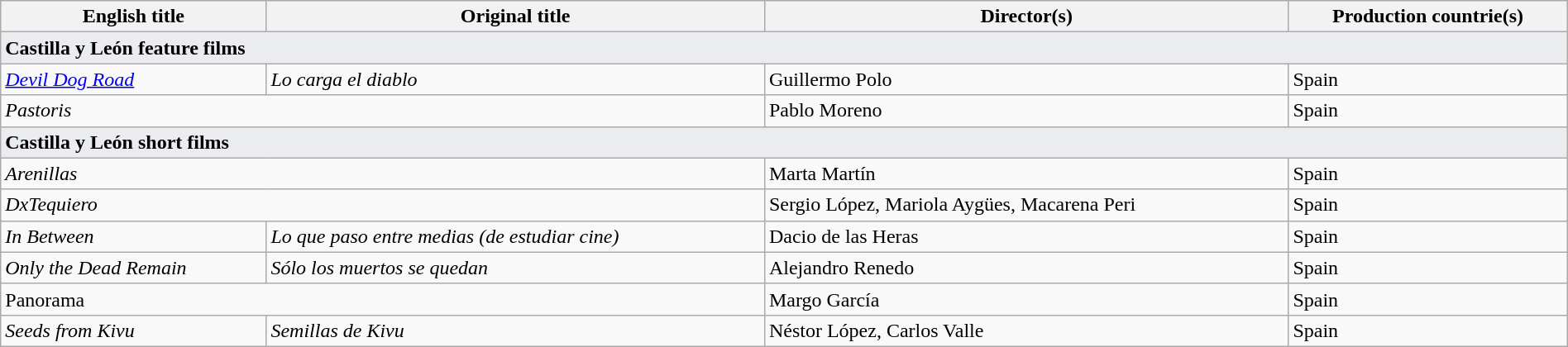<table class="sortable wikitable" style="width:100%; margin-bottom:4px" cellpadding="5">
<tr>
<th scope="col">English title</th>
<th scope="col">Original title</th>
<th scope="col">Director(s)</th>
<th scope="col">Production countrie(s)</th>
</tr>
<tr>
<td colspan=4 class="center" style="padding-center:120px; background-color:#EAECF0"><strong>Castilla y León feature films</strong></td>
</tr>
<tr>
<td><em><a href='#'>Devil Dog Road</a></em></td>
<td><em>Lo carga el diablo</em></td>
<td>Guillermo Polo</td>
<td>Spain</td>
</tr>
<tr>
<td colspan = "2"><em>Pastoris</em></td>
<td>Pablo Moreno</td>
<td>Spain</td>
</tr>
<tr>
<td colspan=4 class="center" style="padding-center:120px; background-color:#EAECF0"><strong>Castilla y León short films</strong></td>
</tr>
<tr>
<td colspan = "2"><em>Arenillas</em></td>
<td>Marta Martín</td>
<td>Spain</td>
</tr>
<tr>
<td colspan = "2"><em>DxTequiero</em></td>
<td>Sergio López, Mariola Aygües, Macarena Peri</td>
<td>Spain</td>
</tr>
<tr>
<td><em>In Between</em></td>
<td><em>Lo que paso entre medias (de estudiar cine)</em></td>
<td>Dacio de las Heras</td>
<td>Spain</td>
</tr>
<tr>
<td><em>Only the Dead Remain</em></td>
<td><em>Sólo los muertos se quedan</em></td>
<td>Alejandro Renedo</td>
<td>Spain</td>
</tr>
<tr>
<td colspan = "2">Panorama</td>
<td>Margo García</td>
<td>Spain</td>
</tr>
<tr>
<td><em>Seeds from Kivu</em></td>
<td><em>Semillas de Kivu</em></td>
<td>Néstor López, Carlos Valle</td>
<td>Spain</td>
</tr>
</table>
